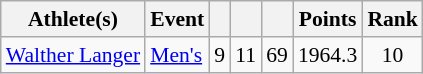<table class="wikitable" style="font-size:90%">
<tr>
<th>Athlete(s)</th>
<th>Event</th>
<th></th>
<th></th>
<th></th>
<th>Points</th>
<th>Rank</th>
</tr>
<tr align="center">
<td align="left"><a href='#'>Walther Langer</a></td>
<td align="left"><a href='#'>Men's</a></td>
<td>9</td>
<td>11</td>
<td>69</td>
<td>1964.3</td>
<td>10</td>
</tr>
</table>
